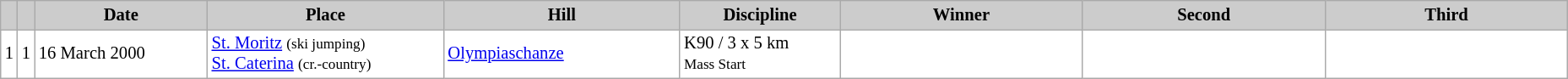<table class="wikitable plainrowheaders" style="background:#fff; font-size:86%; line-height:16px; border:grey solid 1px; border-collapse:collapse;">
<tr style="background:#ccc; text-align:center;">
<th scope="col" style="background:#ccc; width=20 px;"></th>
<th scope="col" style="background:#ccc; width=30 px;"></th>
<th scope="col" style="background:#ccc; width:130px;">Date</th>
<th scope="col" style="background:#ccc; width:180px;">Place</th>
<th scope="col" style="background:#ccc; width:180px;">Hill</th>
<th scope="col" style="background:#ccc; width:120px;">Discipline</th>
<th scope="col" style="background:#ccc; width:185px;">Winner</th>
<th scope="col" style="background:#ccc; width:185px;">Second</th>
<th scope="col" style="background:#ccc; width:185px;">Third</th>
</tr>
<tr>
<td align=center>1</td>
<td align=center>1</td>
<td>16 March 2000</td>
<td> <a href='#'>St. Moritz</a> <small>(ski jumping)</small><br> <a href='#'>St. Caterina</a> <small>(cr.-country)</small></td>
<td><a href='#'>Olympiaschanze</a></td>
<td>K90 / 3 x 5 km<br><small>Mass Start</small></td>
<td></td>
<td></td>
<td></td>
</tr>
</table>
